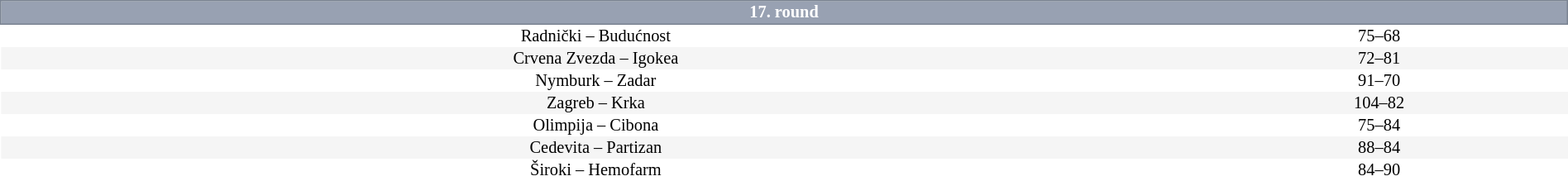<table border=0 cellspacing=0 cellpadding=1em style="font-size: 85%; border-collapse: collapse;" width=100%>
<tr>
<td colspan=5 bgcolor=#98A1B2 style="border:1px solid #7A8392; text-align:center; color:#FFFFFF;"><strong>17. round</strong></td>
</tr>
<tr align=center bgcolor=#FFFFFF>
<td>Radnički – Budućnost</td>
<td>75–68</td>
</tr>
<tr align=center bgcolor=#f5f5f5>
<td>Crvena Zvezda – Igokea</td>
<td>72–81</td>
</tr>
<tr align=center bgcolor=#FFFFFF>
<td>Nymburk – Zadar</td>
<td>91–70</td>
</tr>
<tr align=center bgcolor=#f5f5f5>
<td>Zagreb – Krka</td>
<td>104–82</td>
</tr>
<tr align=center bgcolor=#FFFFFF>
<td>Olimpija – Cibona</td>
<td>75–84</td>
</tr>
<tr align=center bgcolor=#f5f5f5>
<td>Cedevita – Partizan</td>
<td>88–84</td>
</tr>
<tr align=center bgcolor=#FFFFFF>
<td>Široki – Hemofarm</td>
<td>84–90</td>
</tr>
</table>
